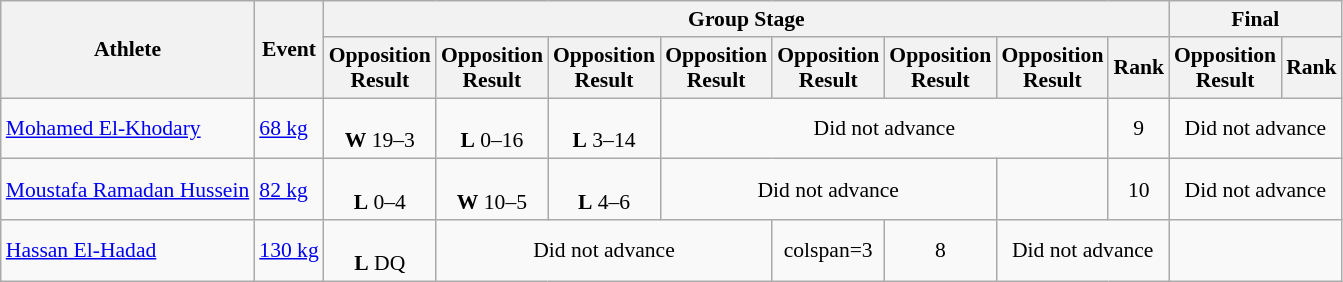<table class=wikitable style="font-size:90%">
<tr>
<th rowspan="2">Athlete</th>
<th rowspan="2">Event</th>
<th colspan="8">Group Stage</th>
<th colspan=2>Final</th>
</tr>
<tr>
<th>Opposition<br>Result</th>
<th>Opposition<br>Result</th>
<th>Opposition<br>Result</th>
<th>Opposition<br>Result</th>
<th>Opposition<br>Result</th>
<th>Opposition<br>Result</th>
<th>Opposition<br>Result</th>
<th>Rank</th>
<th>Opposition<br>Result</th>
<th>Rank</th>
</tr>
<tr align=center>
<td align=left><a href='#'>Mohamed El-Khodary</a></td>
<td align=left><a href='#'>68 kg</a></td>
<td><br><strong>W</strong> 19–3</td>
<td><br><strong>L</strong> 0–16</td>
<td><br><strong>L</strong> 3–14</td>
<td colspan=4>Did not advance</td>
<td>9</td>
<td colspan=2>Did not advance</td>
</tr>
<tr align=center>
<td align=left><a href='#'>Moustafa Ramadan Hussein</a></td>
<td align=left><a href='#'>82 kg</a></td>
<td><br><strong>L</strong> 0–4</td>
<td><br><strong>W</strong> 10–5</td>
<td><br><strong>L</strong> 4–6</td>
<td colspan=3>Did not advance</td>
<td></td>
<td>10</td>
<td colspan=2>Did not advance</td>
</tr>
<tr align=center>
<td align=left><a href='#'>Hassan El-Hadad</a></td>
<td align=left><a href='#'>130 kg</a></td>
<td><br><strong>L</strong> DQ</td>
<td colspan=3>Did not advance</td>
<td>colspan=3</td>
<td>8</td>
<td colspan=2>Did not advance</td>
</tr>
</table>
